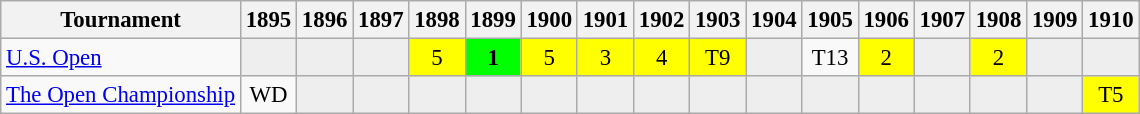<table class="wikitable" style="font-size:95%;text-align:center;">
<tr>
<th>Tournament</th>
<th>1895</th>
<th>1896</th>
<th>1897</th>
<th>1898</th>
<th>1899</th>
<th>1900</th>
<th>1901</th>
<th>1902</th>
<th>1903</th>
<th>1904</th>
<th>1905</th>
<th>1906</th>
<th>1907</th>
<th>1908</th>
<th>1909</th>
<th>1910</th>
</tr>
<tr>
<td align=left><a href='#'>U.S. Open</a></td>
<td style="background:#eeeeee;"></td>
<td style="background:#eeeeee;"></td>
<td style="background:#eeeeee;"></td>
<td style="background:yellow;">5</td>
<td style="background:lime;"><strong>1</strong></td>
<td style="background:yellow;">5</td>
<td style="background:yellow;">3</td>
<td style="background:yellow;">4</td>
<td style="background:yellow;">T9</td>
<td style="background:#eeeeee;"></td>
<td>T13</td>
<td style="background:yellow;">2</td>
<td style="background:#eeeeee;"></td>
<td style="background:yellow;">2</td>
<td style="background:#eeeeee;"></td>
<td style="background:#eeeeee;"></td>
</tr>
<tr>
<td align=left><a href='#'>The Open Championship</a></td>
<td>WD</td>
<td style="background:#eeeeee;"></td>
<td style="background:#eeeeee;"></td>
<td style="background:#eeeeee;"></td>
<td style="background:#eeeeee;"></td>
<td style="background:#eeeeee;"></td>
<td style="background:#eeeeee;"></td>
<td style="background:#eeeeee;"></td>
<td style="background:#eeeeee;"></td>
<td style="background:#eeeeee;"></td>
<td style="background:#eeeeee;"></td>
<td style="background:#eeeeee;"></td>
<td style="background:#eeeeee;"></td>
<td style="background:#eeeeee;"></td>
<td style="background:#eeeeee;"></td>
<td style="background:yellow;">T5</td>
</tr>
</table>
